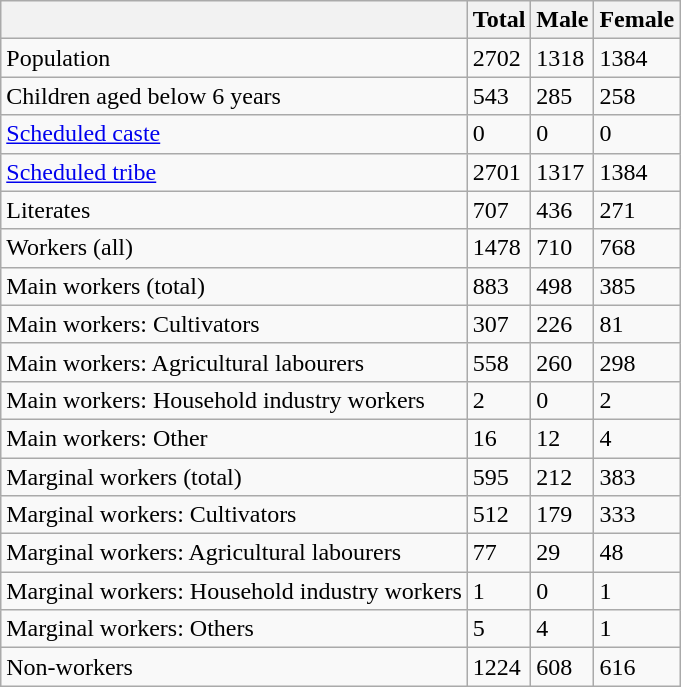<table class="wikitable sortable">
<tr>
<th></th>
<th>Total</th>
<th>Male</th>
<th>Female</th>
</tr>
<tr>
<td>Population</td>
<td>2702</td>
<td>1318</td>
<td>1384</td>
</tr>
<tr>
<td>Children aged below 6 years</td>
<td>543</td>
<td>285</td>
<td>258</td>
</tr>
<tr>
<td><a href='#'>Scheduled caste</a></td>
<td>0</td>
<td>0</td>
<td>0</td>
</tr>
<tr>
<td><a href='#'>Scheduled tribe</a></td>
<td>2701</td>
<td>1317</td>
<td>1384</td>
</tr>
<tr>
<td>Literates</td>
<td>707</td>
<td>436</td>
<td>271</td>
</tr>
<tr>
<td>Workers (all)</td>
<td>1478</td>
<td>710</td>
<td>768</td>
</tr>
<tr>
<td>Main workers (total)</td>
<td>883</td>
<td>498</td>
<td>385</td>
</tr>
<tr>
<td>Main workers: Cultivators</td>
<td>307</td>
<td>226</td>
<td>81</td>
</tr>
<tr>
<td>Main workers: Agricultural labourers</td>
<td>558</td>
<td>260</td>
<td>298</td>
</tr>
<tr>
<td>Main workers: Household industry workers</td>
<td>2</td>
<td>0</td>
<td>2</td>
</tr>
<tr>
<td>Main workers: Other</td>
<td>16</td>
<td>12</td>
<td>4</td>
</tr>
<tr>
<td>Marginal workers (total)</td>
<td>595</td>
<td>212</td>
<td>383</td>
</tr>
<tr>
<td>Marginal workers: Cultivators</td>
<td>512</td>
<td>179</td>
<td>333</td>
</tr>
<tr>
<td>Marginal workers: Agricultural labourers</td>
<td>77</td>
<td>29</td>
<td>48</td>
</tr>
<tr>
<td>Marginal workers: Household industry workers</td>
<td>1</td>
<td>0</td>
<td>1</td>
</tr>
<tr>
<td>Marginal workers: Others</td>
<td>5</td>
<td>4</td>
<td>1</td>
</tr>
<tr>
<td>Non-workers</td>
<td>1224</td>
<td>608</td>
<td>616</td>
</tr>
</table>
